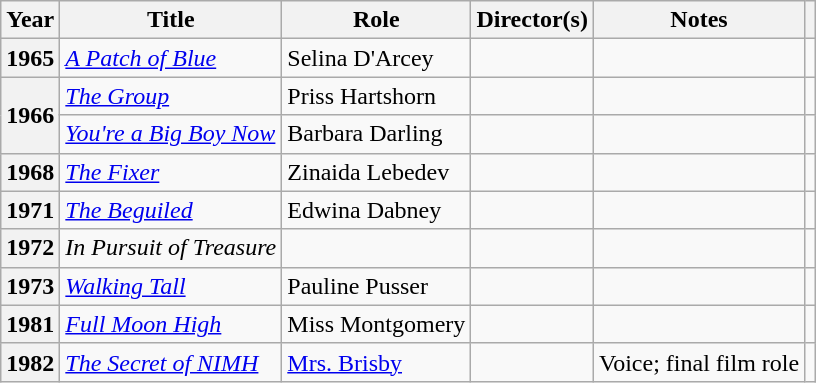<table class="wikitable sortable plainrowheaders">
<tr>
<th>Year</th>
<th>Title</th>
<th>Role</th>
<th>Director(s)</th>
<th class="unsortable">Notes</th>
<th class="unsortable"></th>
</tr>
<tr>
<th scope="row">1965</th>
<td><em><a href='#'>A Patch of Blue</a></em></td>
<td>Selina D'Arcey</td>
<td></td>
<td></td>
<td style="text-align:center;"></td>
</tr>
<tr>
<th rowspan="2" scope="row">1966</th>
<td><em><a href='#'>The Group</a></em></td>
<td>Priss Hartshorn</td>
<td></td>
<td></td>
<td style="text-align:center;"></td>
</tr>
<tr>
<td><em><a href='#'>You're a Big Boy Now</a></em></td>
<td>Barbara Darling</td>
<td></td>
<td></td>
<td style="text-align:center;"></td>
</tr>
<tr>
<th scope="row">1968</th>
<td><em><a href='#'>The Fixer</a></em></td>
<td>Zinaida Lebedev</td>
<td></td>
<td></td>
<td style="text-align:center;"></td>
</tr>
<tr>
<th scope="row">1971</th>
<td><em><a href='#'>The Beguiled</a></em></td>
<td>Edwina Dabney</td>
<td></td>
<td></td>
<td style="text-align:center;"></td>
</tr>
<tr>
<th scope="row">1972</th>
<td><em>In Pursuit of Treasure</em></td>
<td></td>
<td></td>
<td></td>
<td style="text-align:center;"></td>
</tr>
<tr>
<th scope="row">1973</th>
<td><em><a href='#'>Walking Tall</a></em></td>
<td>Pauline Pusser</td>
<td></td>
<td></td>
<td style="text-align:center;"></td>
</tr>
<tr>
<th scope="row">1981</th>
<td><em><a href='#'>Full Moon High</a></em></td>
<td>Miss Montgomery</td>
<td></td>
<td></td>
<td style="text-align:center;"></td>
</tr>
<tr>
<th scope="row">1982</th>
<td><em><a href='#'>The Secret of NIMH</a></em></td>
<td><a href='#'>Mrs. Brisby</a></td>
<td></td>
<td>Voice; final film role</td>
<td style="text-align:center;"></td>
</tr>
</table>
